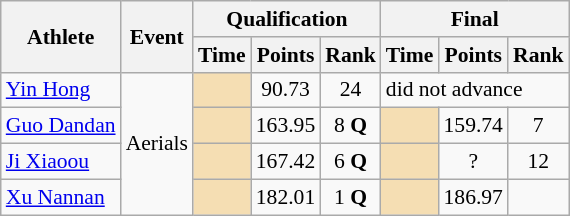<table class="wikitable" style="font-size:90%">
<tr>
<th rowspan="2">Athlete</th>
<th rowspan="2">Event</th>
<th colspan="3">Qualification</th>
<th colspan="3">Final</th>
</tr>
<tr>
<th>Time</th>
<th>Points</th>
<th>Rank</th>
<th>Time</th>
<th>Points</th>
<th>Rank</th>
</tr>
<tr>
<td><a href='#'>Yin Hong</a></td>
<td rowspan="4">Aerials</td>
<td bgcolor="wheat"></td>
<td align="center">90.73</td>
<td align="center">24</td>
<td colspan="3">did not advance</td>
</tr>
<tr>
<td><a href='#'>Guo Dandan</a></td>
<td bgcolor="wheat"></td>
<td align="center">163.95</td>
<td align="center">8 <strong>Q</strong></td>
<td bgcolor="wheat"></td>
<td align="center">159.74</td>
<td align="center">7</td>
</tr>
<tr>
<td><a href='#'>Ji Xiaoou</a></td>
<td bgcolor="wheat"></td>
<td align="center">167.42</td>
<td align="center">6 <strong>Q</strong></td>
<td bgcolor="wheat"></td>
<td align="center">?</td>
<td align="center">12</td>
</tr>
<tr>
<td><a href='#'>Xu Nannan</a></td>
<td bgcolor="wheat"></td>
<td align="center">182.01</td>
<td align="center">1 <strong>Q</strong></td>
<td bgcolor="wheat"></td>
<td align="center">186.97</td>
<td align="center"></td>
</tr>
</table>
